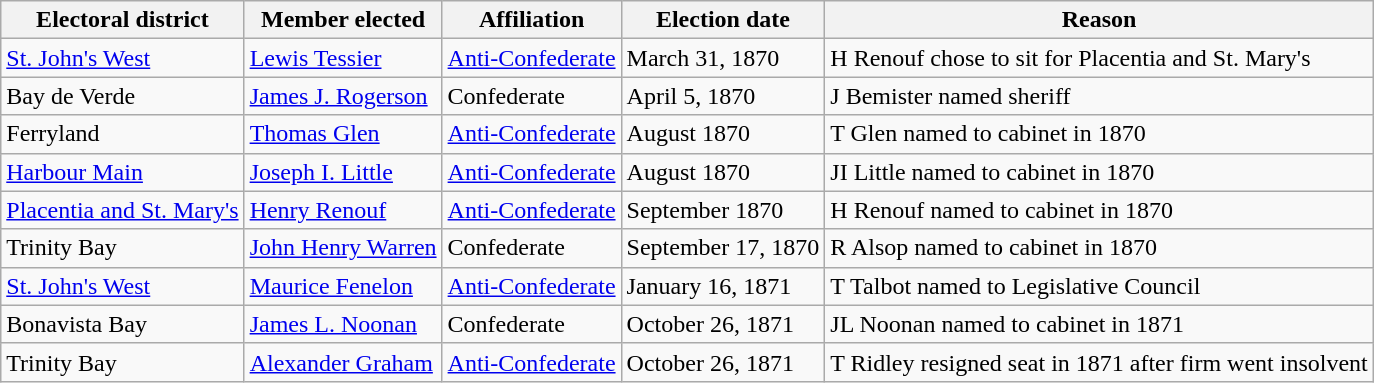<table class="wikitable sortable">
<tr>
<th>Electoral district</th>
<th>Member elected</th>
<th>Affiliation</th>
<th>Election date</th>
<th>Reason</th>
</tr>
<tr>
<td><a href='#'>St. John's West</a></td>
<td><a href='#'>Lewis Tessier</a></td>
<td><a href='#'>Anti-Confederate</a></td>
<td>March 31, 1870</td>
<td>H Renouf chose to sit for Placentia and St. Mary's</td>
</tr>
<tr>
<td>Bay de Verde</td>
<td><a href='#'>James J. Rogerson</a></td>
<td>Confederate</td>
<td>April 5, 1870</td>
<td>J Bemister named sheriff</td>
</tr>
<tr>
<td>Ferryland</td>
<td><a href='#'>Thomas Glen</a></td>
<td><a href='#'>Anti-Confederate</a></td>
<td>August 1870</td>
<td>T Glen named to cabinet in 1870</td>
</tr>
<tr>
<td><a href='#'>Harbour Main</a></td>
<td><a href='#'>Joseph I. Little</a></td>
<td><a href='#'>Anti-Confederate</a></td>
<td>August 1870</td>
<td>JI Little named to cabinet in 1870</td>
</tr>
<tr>
<td><a href='#'>Placentia and St. Mary's</a></td>
<td><a href='#'>Henry Renouf</a></td>
<td><a href='#'>Anti-Confederate</a></td>
<td>September 1870</td>
<td>H Renouf named to cabinet in 1870</td>
</tr>
<tr>
<td>Trinity Bay</td>
<td><a href='#'>John Henry Warren</a></td>
<td>Confederate</td>
<td>September 17, 1870</td>
<td>R Alsop named to cabinet in 1870</td>
</tr>
<tr>
<td><a href='#'>St. John's West</a></td>
<td><a href='#'>Maurice Fenelon</a></td>
<td><a href='#'>Anti-Confederate</a></td>
<td>January 16, 1871</td>
<td>T Talbot named to Legislative Council</td>
</tr>
<tr>
<td>Bonavista Bay</td>
<td><a href='#'>James L. Noonan</a></td>
<td>Confederate</td>
<td>October 26, 1871</td>
<td>JL Noonan named to cabinet in 1871</td>
</tr>
<tr>
<td>Trinity Bay</td>
<td><a href='#'>Alexander Graham</a></td>
<td><a href='#'>Anti-Confederate</a></td>
<td>October 26, 1871</td>
<td>T Ridley resigned seat in 1871 after firm went insolvent</td>
</tr>
</table>
